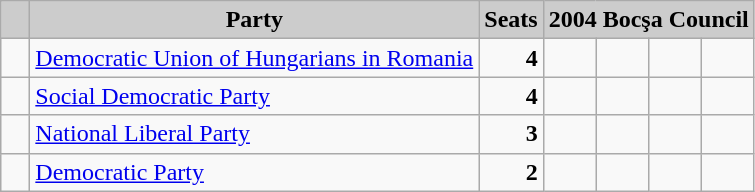<table class="wikitable">
<tr>
<th style="background:#ccc">   </th>
<th style="background:#ccc">Party</th>
<th style="background:#ccc">Seats</th>
<th style="background:#ccc" colspan="4">2004 Bocşa Council</th>
</tr>
<tr>
<td>  </td>
<td><a href='#'>Democratic Union of Hungarians in Romania</a></td>
<td style="text-align: right"><strong>4</strong></td>
<td>  </td>
<td>  </td>
<td>  </td>
<td>  </td>
</tr>
<tr>
<td>  </td>
<td><a href='#'>Social Democratic Party</a></td>
<td style="text-align: right"><strong>4</strong></td>
<td>  </td>
<td>  </td>
<td>  </td>
<td>  </td>
</tr>
<tr>
<td>  </td>
<td><a href='#'>National Liberal Party</a></td>
<td style="text-align: right"><strong>3</strong></td>
<td>  </td>
<td>  </td>
<td>  </td>
<td> </td>
</tr>
<tr>
<td>  </td>
<td><a href='#'>Democratic Party</a></td>
<td style="text-align: right"><strong>2</strong></td>
<td>  </td>
<td>  </td>
<td> </td>
<td> </td>
</tr>
</table>
